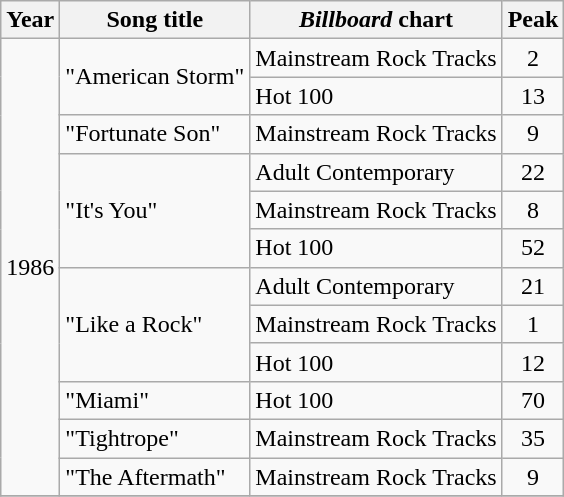<table class="wikitable">
<tr>
<th>Year</th>
<th>Song title</th>
<th><em>Billboard</em> chart</th>
<th>Peak</th>
</tr>
<tr>
<td rowspan="12" style="text-align: top;">1986</td>
<td rowspan="2">"American Storm"</td>
<td>Mainstream Rock Tracks</td>
<td style="text-align: center;">2</td>
</tr>
<tr>
<td>Hot 100</td>
<td style="text-align: center;">13</td>
</tr>
<tr>
<td>"Fortunate Son"</td>
<td>Mainstream Rock Tracks</td>
<td style="text-align: center;">9</td>
</tr>
<tr>
<td rowspan="3">"It's You"</td>
<td>Adult Contemporary</td>
<td style="text-align: center;">22</td>
</tr>
<tr>
<td>Mainstream Rock Tracks</td>
<td style="text-align: center;">8</td>
</tr>
<tr>
<td>Hot 100</td>
<td style="text-align: center;">52</td>
</tr>
<tr>
<td rowspan="3">"Like a Rock"</td>
<td>Adult Contemporary</td>
<td style="text-align: center;">21</td>
</tr>
<tr>
<td>Mainstream Rock Tracks</td>
<td style="text-align: center;">1</td>
</tr>
<tr>
<td>Hot 100</td>
<td style="text-align: center;">12</td>
</tr>
<tr>
<td>"Miami"</td>
<td>Hot 100</td>
<td style="text-align: center;">70</td>
</tr>
<tr>
<td>"Tightrope"</td>
<td>Mainstream Rock Tracks</td>
<td style="text-align: center;">35</td>
</tr>
<tr>
<td>"The Aftermath"</td>
<td>Mainstream Rock Tracks</td>
<td style="text-align: center;">9</td>
</tr>
<tr>
</tr>
</table>
